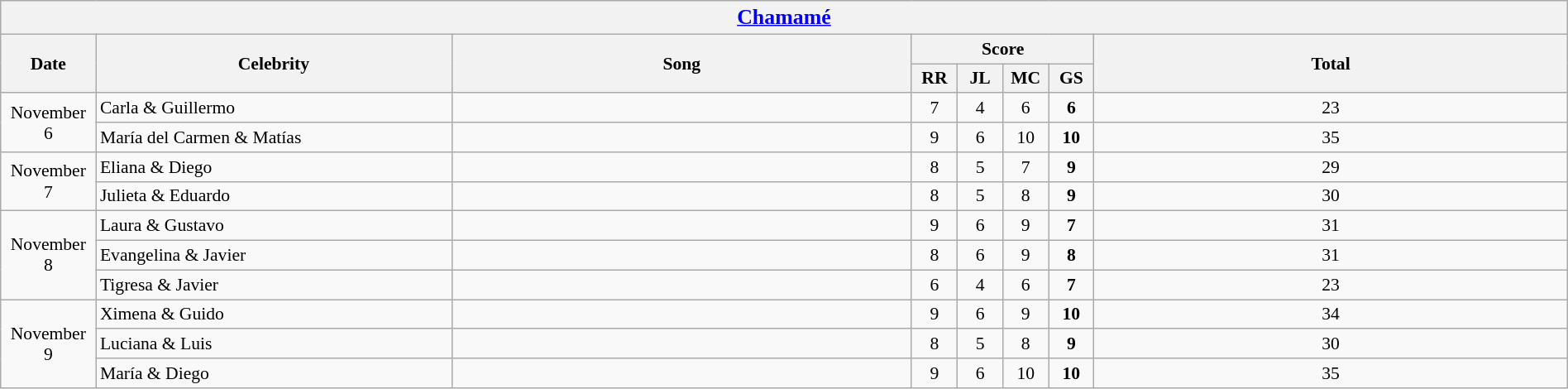<table class="wikitable collapsible collapsed" style="font-size:90%; text-align: center; width: 100%;">
<tr>
<th colspan="11" style="with: 95%;"><big><a href='#'>Chamamé</a></big></th>
</tr>
<tr>
<th width=70 rowspan="2">Date</th>
<th width=280 rowspan="2">Celebrity</th>
<th rowspan="2">Song</th>
<th colspan="4">Score</th>
<th rowspan="2">Total</th>
</tr>
<tr>
<th width=30>RR</th>
<th width=30>JL</th>
<th width=30>MC</th>
<th width=30>GS</th>
</tr>
<tr>
<td rowspan="2">November 6</td>
<td style="text-align:left;">Carla & Guillermo</td>
<td></td>
<td>7</td>
<td>4</td>
<td>6</td>
<td><strong>6</strong></td>
<td>23</td>
</tr>
<tr>
<td style="text-align:left;">María del Carmen & Matías</td>
<td></td>
<td>9</td>
<td>6</td>
<td>10</td>
<td><strong>10</strong></td>
<td>35</td>
</tr>
<tr>
<td rowspan="2">November 7</td>
<td style="text-align:left;">Eliana & Diego</td>
<td></td>
<td>8</td>
<td>5</td>
<td>7</td>
<td><strong>9</strong></td>
<td>29</td>
</tr>
<tr>
<td style="text-align:left;">Julieta & Eduardo</td>
<td></td>
<td>8</td>
<td>5</td>
<td>8</td>
<td><strong>9</strong></td>
<td>30</td>
</tr>
<tr>
<td rowspan="3">November 8</td>
<td style="text-align:left;">Laura & Gustavo</td>
<td></td>
<td>9</td>
<td>6</td>
<td>9</td>
<td><strong>7</strong></td>
<td>31</td>
</tr>
<tr>
<td style="text-align:left;">Evangelina & Javier</td>
<td></td>
<td>8</td>
<td>6</td>
<td>9</td>
<td><strong>8</strong></td>
<td>31</td>
</tr>
<tr>
<td style="text-align:left;">Tigresa & Javier</td>
<td></td>
<td>6</td>
<td>4</td>
<td>6</td>
<td><strong>7</strong></td>
<td>23</td>
</tr>
<tr>
<td rowspan="3">November 9</td>
<td style="text-align:left;">Ximena & Guido</td>
<td></td>
<td>9</td>
<td>6</td>
<td>9</td>
<td><strong>10</strong></td>
<td>34</td>
</tr>
<tr>
<td style="text-align:left;">Luciana & Luis</td>
<td></td>
<td>8</td>
<td>5</td>
<td>8</td>
<td><strong>9</strong></td>
<td>30</td>
</tr>
<tr>
<td style="text-align:left;">María & Diego</td>
<td></td>
<td>9</td>
<td>6</td>
<td>10</td>
<td><strong>10</strong></td>
<td>35</td>
</tr>
</table>
